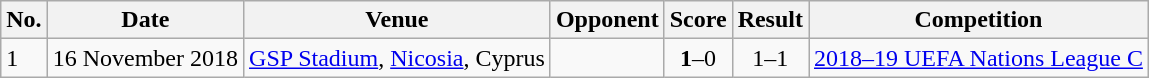<table class="wikitable plainrowheaders">
<tr>
<th>No.</th>
<th>Date</th>
<th>Venue</th>
<th>Opponent</th>
<th>Score</th>
<th>Result</th>
<th>Competition</th>
</tr>
<tr>
<td>1</td>
<td>16 November 2018</td>
<td><a href='#'>GSP Stadium</a>, <a href='#'>Nicosia</a>, Cyprus</td>
<td></td>
<td align=center><strong>1</strong>–0</td>
<td align=center>1–1</td>
<td><a href='#'>2018–19 UEFA Nations League C</a></td>
</tr>
</table>
